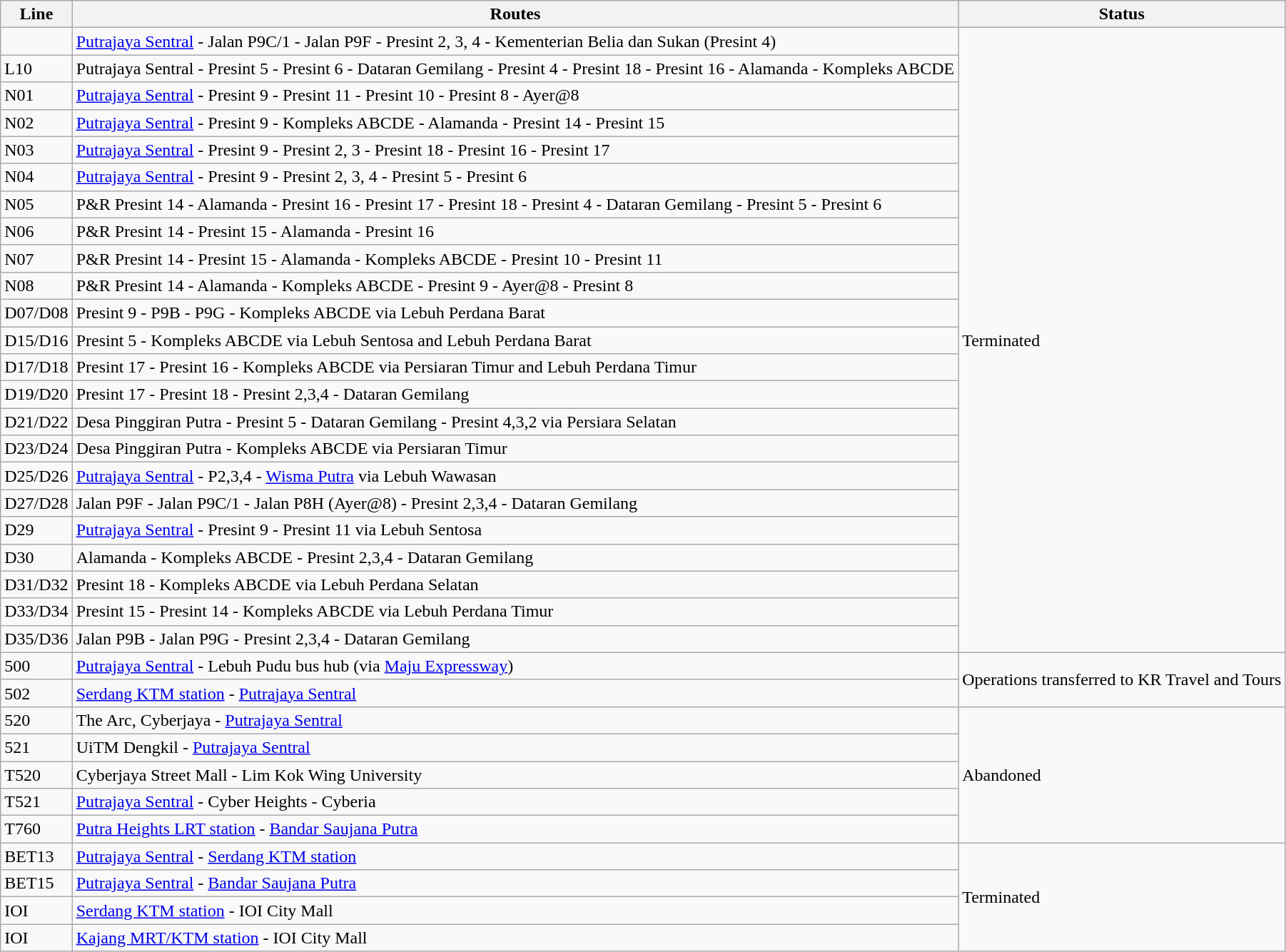<table class="wikitable">
<tr>
<th>Line</th>
<th>Routes</th>
<th>Status</th>
</tr>
<tr>
<td> </td>
<td><a href='#'>Putrajaya Sentral</a> - Jalan P9C/1 - Jalan P9F - Presint 2, 3, 4 - Kementerian Belia dan Sukan (Presint 4)</td>
<td rowspan="23">Terminated</td>
</tr>
<tr>
<td>L10</td>
<td>Putrajaya Sentral - Presint 5 - Presint 6 - Dataran Gemilang - Presint 4 - Presint 18 - Presint 16 - Alamanda - Kompleks ABCDE</td>
</tr>
<tr>
<td>N01</td>
<td><a href='#'>Putrajaya Sentral</a> - Presint 9 - Presint 11 - Presint 10 - Presint 8 - Ayer@8</td>
</tr>
<tr>
<td>N02</td>
<td><a href='#'>Putrajaya Sentral</a> - Presint 9 - Kompleks ABCDE - Alamanda - Presint 14 - Presint 15</td>
</tr>
<tr>
<td>N03</td>
<td><a href='#'>Putrajaya Sentral</a> - Presint 9 - Presint 2, 3 - Presint 18 - Presint 16 - Presint 17</td>
</tr>
<tr>
<td>N04</td>
<td><a href='#'>Putrajaya Sentral</a> - Presint 9 - Presint 2, 3, 4 - Presint 5 - Presint 6</td>
</tr>
<tr>
<td>N05</td>
<td>P&R Presint 14 - Alamanda - Presint 16 - Presint 17 - Presint 18 - Presint 4 - Dataran Gemilang - Presint 5 - Presint 6</td>
</tr>
<tr>
<td>N06</td>
<td>P&R Presint 14 - Presint 15 - Alamanda - Presint 16</td>
</tr>
<tr>
<td>N07</td>
<td>P&R Presint 14 - Presint 15 - Alamanda - Kompleks ABCDE - Presint 10 - Presint 11</td>
</tr>
<tr>
<td>N08</td>
<td>P&R Presint 14 - Alamanda - Kompleks ABCDE - Presint 9 - Ayer@8 - Presint 8</td>
</tr>
<tr>
<td>D07/D08</td>
<td>Presint 9 - P9B - P9G - Kompleks ABCDE via Lebuh Perdana Barat</td>
</tr>
<tr>
<td>D15/D16</td>
<td>Presint 5 - Kompleks ABCDE via Lebuh Sentosa and Lebuh Perdana Barat</td>
</tr>
<tr>
<td>D17/D18</td>
<td>Presint 17 - Presint 16 - Kompleks ABCDE via Persiaran Timur and Lebuh Perdana Timur</td>
</tr>
<tr>
<td>D19/D20</td>
<td>Presint 17 - Presint 18 - Presint 2,3,4 - Dataran Gemilang</td>
</tr>
<tr>
<td>D21/D22</td>
<td>Desa Pinggiran Putra - Presint 5 - Dataran Gemilang - Presint 4,3,2 via Persiara Selatan</td>
</tr>
<tr>
<td>D23/D24</td>
<td>Desa Pinggiran Putra - Kompleks ABCDE via Persiaran Timur</td>
</tr>
<tr>
<td>D25/D26</td>
<td><a href='#'>Putrajaya Sentral</a> - P2,3,4 - <a href='#'>Wisma Putra</a> via Lebuh Wawasan</td>
</tr>
<tr>
<td>D27/D28</td>
<td>Jalan P9F - Jalan P9C/1 - Jalan P8H (Ayer@8) - Presint 2,3,4 - Dataran Gemilang</td>
</tr>
<tr>
<td>D29</td>
<td><a href='#'>Putrajaya Sentral</a> - Presint 9 - Presint 11 via Lebuh Sentosa</td>
</tr>
<tr>
<td>D30</td>
<td>Alamanda - Kompleks ABCDE - Presint 2,3,4 - Dataran Gemilang</td>
</tr>
<tr>
<td>D31/D32</td>
<td>Presint 18 - Kompleks ABCDE via Lebuh Perdana Selatan</td>
</tr>
<tr>
<td>D33/D34</td>
<td>Presint 15 - Presint 14 - Kompleks ABCDE via Lebuh Perdana Timur</td>
</tr>
<tr>
<td>D35/D36</td>
<td>Jalan P9B - Jalan P9G - Presint 2,3,4 - Dataran Gemilang</td>
</tr>
<tr>
<td>500</td>
<td><a href='#'>Putrajaya Sentral</a> - Lebuh Pudu bus hub (via <a href='#'>Maju Expressway</a>)</td>
<td rowspan="2">Operations transferred to KR Travel and Tours</td>
</tr>
<tr>
<td>502</td>
<td><a href='#'>Serdang KTM station</a> - <a href='#'>Putrajaya Sentral</a></td>
</tr>
<tr>
<td>520</td>
<td>The Arc, Cyberjaya - <a href='#'>Putrajaya Sentral</a></td>
<td rowspan="5">Abandoned</td>
</tr>
<tr>
<td>521</td>
<td>UiTM Dengkil - <a href='#'>Putrajaya Sentral</a></td>
</tr>
<tr>
<td>T520</td>
<td>Cyberjaya Street Mall - Lim Kok Wing University</td>
</tr>
<tr>
<td>T521</td>
<td><a href='#'>Putrajaya Sentral</a>  - Cyber Heights - Cyberia</td>
</tr>
<tr>
<td>T760</td>
<td>  <a href='#'>Putra Heights LRT station</a> - <a href='#'>Bandar Saujana Putra</a></td>
</tr>
<tr>
<td>BET13</td>
<td><a href='#'>Putrajaya Sentral</a>  - <a href='#'>Serdang KTM station</a></td>
<td rowspan="4">Terminated</td>
</tr>
<tr>
<td>BET15</td>
<td><a href='#'>Putrajaya Sentral</a>  - <a href='#'>Bandar Saujana Putra</a></td>
</tr>
<tr>
<td>IOI</td>
<td><a href='#'>Serdang KTM station</a>  - IOI City Mall</td>
</tr>
<tr>
<td>IOI</td>
<td><a href='#'>Kajang MRT/KTM station</a>  - IOI City Mall</td>
</tr>
</table>
